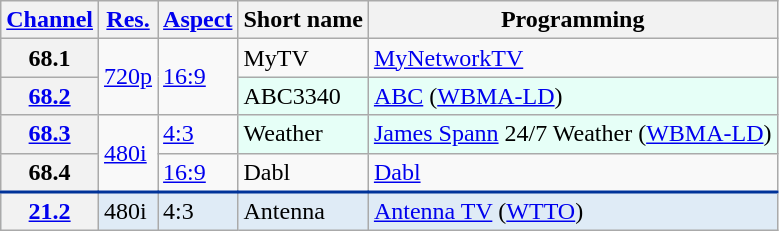<table class="wikitable">
<tr>
<th scope = "col"><a href='#'>Channel</a></th>
<th scope = "col"><a href='#'>Res.</a></th>
<th scope = "col"><a href='#'>Aspect</a></th>
<th scope = "col">Short name</th>
<th scope = "col">Programming</th>
</tr>
<tr>
<th scope = "row">68.1</th>
<td rowspan="2"><a href='#'>720p</a></td>
<td rowspan="2"><a href='#'>16:9</a></td>
<td>MyTV</td>
<td><a href='#'>MyNetworkTV</a></td>
</tr>
<tr>
<th scope = "row"><a href='#'>68.2</a></th>
<td style="background-color: #E6FFF7;">ABC3340</td>
<td style="background-color: #E6FFF7;"><a href='#'>ABC</a> (<a href='#'>WBMA-LD</a>)</td>
</tr>
<tr>
<th scope = "row"><a href='#'>68.3</a></th>
<td rowspan=2><a href='#'>480i</a></td>
<td><a href='#'>4:3</a></td>
<td style="background-color: #E6FFF7;">Weather</td>
<td style="background-color: #E6FFF7;"><a href='#'>James Spann</a> 24/7 Weather (<a href='#'>WBMA-LD</a>)</td>
</tr>
<tr>
<th scope = "row">68.4</th>
<td><a href='#'>16:9</a></td>
<td>Dabl</td>
<td><a href='#'>Dabl</a></td>
</tr>
<tr style="background-color:#DFEBF6; border-top: 2px solid #003399;">
<th scope = "row"><a href='#'>21.2</a></th>
<td>480i</td>
<td>4:3</td>
<td>Antenna</td>
<td><a href='#'>Antenna TV</a> (<a href='#'>WTTO</a>)</td>
</tr>
</table>
